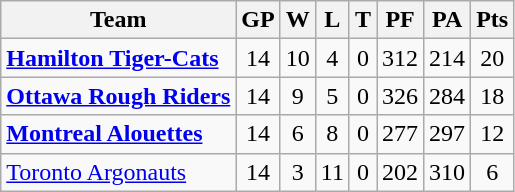<table class="wikitable">
<tr>
<th>Team</th>
<th>GP</th>
<th>W</th>
<th>L</th>
<th>T</th>
<th>PF</th>
<th>PA</th>
<th>Pts</th>
</tr>
<tr align="center">
<td align="left"><strong><a href='#'>Hamilton Tiger-Cats</a></strong></td>
<td>14</td>
<td>10</td>
<td>4</td>
<td>0</td>
<td>312</td>
<td>214</td>
<td>20</td>
</tr>
<tr align="center">
<td align="left"><strong><a href='#'>Ottawa Rough Riders</a></strong></td>
<td>14</td>
<td>9</td>
<td>5</td>
<td>0</td>
<td>326</td>
<td>284</td>
<td>18</td>
</tr>
<tr align="center">
<td align="left"><strong><a href='#'>Montreal Alouettes</a></strong></td>
<td>14</td>
<td>6</td>
<td>8</td>
<td>0</td>
<td>277</td>
<td>297</td>
<td>12</td>
</tr>
<tr align="center">
<td align="left"><a href='#'>Toronto Argonauts</a></td>
<td>14</td>
<td>3</td>
<td>11</td>
<td>0</td>
<td>202</td>
<td>310</td>
<td>6</td>
</tr>
</table>
